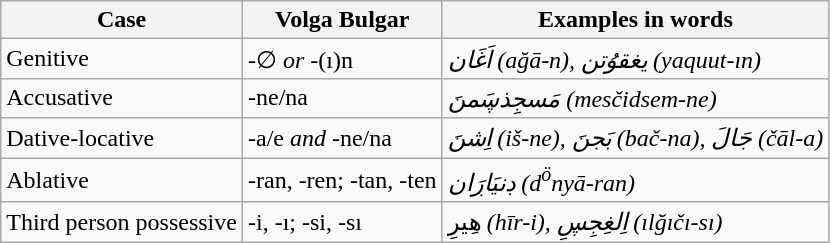<table class="wikitable">
<tr>
<th>Case</th>
<th>Volga Bulgar</th>
<th>Examples in words</th>
</tr>
<tr>
<td>Genitive</td>
<td>-∅ <em>or</em> -(ı)n</td>
<td><em>اَغَان (ağā-n), يغقوُتن (yaquut-ın)</em></td>
</tr>
<tr>
<td>Accusative</td>
<td>-ne/na</td>
<td><em>مَسجِذڛَمنَ (mesčidsem-ne)</em></td>
</tr>
<tr>
<td>Dative-locative</td>
<td>-a/e <em>and</em> -ne/na</td>
<td><em>اِشنَ (iš-ne), بَجنَ (bač-na), جَالَ (čāl-a)</em></td>
</tr>
<tr>
<td>Ablative</td>
<td>-ran, -ren; -tan, -ten</td>
<td><em>ڊنيَاڔَان (d<sup>ö</sup>nyā-ran)</em></td>
</tr>
<tr>
<td>Third person possessive</td>
<td>-i, -ı; -si, -sı</td>
<td>هِيرِ <em>(hīr-i), اِلغِجِڛِ (ılğıčı-sı)</em></td>
</tr>
</table>
